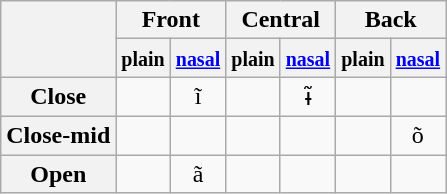<table class="wikitable" style="text-align:center;">
<tr>
<th rowspan="2"></th>
<th colspan="2">Front</th>
<th colspan="2">Central</th>
<th colspan="2">Back</th>
</tr>
<tr>
<th><small>plain</small></th>
<th><a href='#'><small>nasal</small></a></th>
<th><small>plain</small></th>
<th><a href='#'><small>nasal</small></a></th>
<th><small>plain</small></th>
<th><a href='#'><small>nasal</small></a></th>
</tr>
<tr>
<th>Close</th>
<td></td>
<td>ĩ</td>
<td></td>
<td>ɨ̃</td>
<td></td>
<td></td>
</tr>
<tr>
<th>Close-mid</th>
<td></td>
<td></td>
<td></td>
<td></td>
<td></td>
<td>õ</td>
</tr>
<tr>
<th>Open</th>
<td></td>
<td>ã</td>
<td></td>
<td></td>
<td></td>
<td></td>
</tr>
</table>
